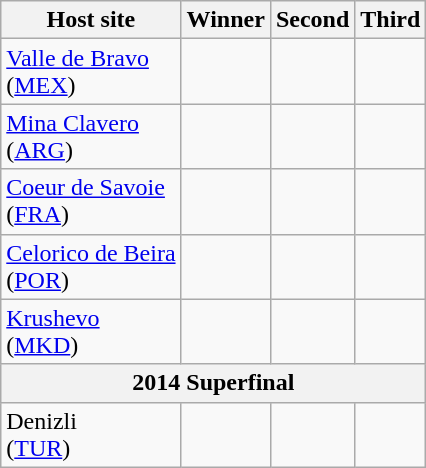<table class="wikitable">
<tr>
<th>Host site</th>
<th>Winner</th>
<th>Second</th>
<th>Third</th>
</tr>
<tr>
<td><a href='#'>Valle de Bravo</a> <br> (<a href='#'>MEX</a>)</td>
<td> <br> </td>
<td> <br> </td>
<td> <br> </td>
</tr>
<tr>
<td><a href='#'>Mina Clavero</a> <br> (<a href='#'>ARG</a>)</td>
<td> <br> </td>
<td> <br> </td>
<td> <br> </td>
</tr>
<tr>
<td><a href='#'>Coeur de Savoie</a> <br> (<a href='#'>FRA</a>)</td>
<td> <br> </td>
<td> <br> </td>
<td> <br> </td>
</tr>
<tr>
<td><a href='#'>Celorico de Beira</a> <br> (<a href='#'>POR</a>)</td>
<td> <br> </td>
<td> <br> </td>
<td> <br> </td>
</tr>
<tr>
<td><a href='#'>Krushevo</a> <br> (<a href='#'>MKD</a>)</td>
<td> <br> </td>
<td> <br> </td>
<td> <br> </td>
</tr>
<tr>
<th Colspan=4>2014 Superfinal</th>
</tr>
<tr>
<td>Denizli <br> (<a href='#'>TUR</a>)</td>
<td> <br> </td>
<td> <br> </td>
<td> <br> </td>
</tr>
</table>
